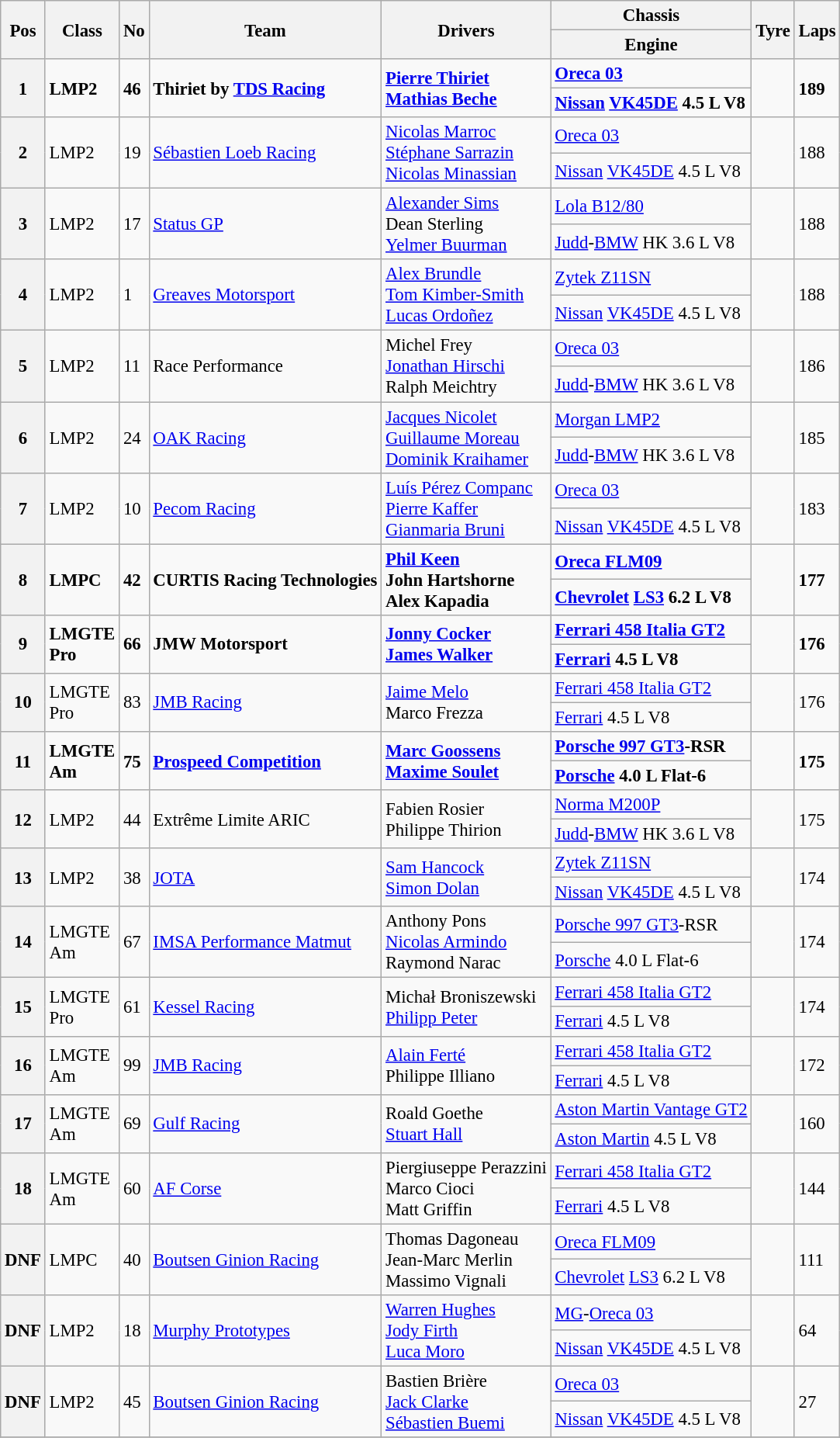<table class="wikitable" style="font-size: 95%;">
<tr>
<th rowspan=2>Pos</th>
<th rowspan=2>Class</th>
<th rowspan=2>No</th>
<th rowspan=2>Team</th>
<th rowspan=2>Drivers</th>
<th>Chassis</th>
<th rowspan=2>Tyre</th>
<th rowspan=2>Laps</th>
</tr>
<tr>
<th>Engine</th>
</tr>
<tr style="font-weight:bold">
<th rowspan=2>1</th>
<td rowspan=2>LMP2</td>
<td rowspan=2>46</td>
<td rowspan=2> Thiriet by <a href='#'>TDS Racing</a></td>
<td rowspan=2> <a href='#'>Pierre Thiriet</a><br> <a href='#'>Mathias Beche</a></td>
<td><a href='#'>Oreca 03</a></td>
<td rowspan=2></td>
<td rowspan=2>189</td>
</tr>
<tr style="font-weight:bold">
<td><a href='#'>Nissan</a> <a href='#'>VK45DE</a> 4.5 L V8</td>
</tr>
<tr>
<th rowspan=2>2</th>
<td rowspan=2>LMP2</td>
<td rowspan=2>19</td>
<td rowspan=2> <a href='#'>Sébastien Loeb Racing</a></td>
<td rowspan=2> <a href='#'>Nicolas Marroc</a><br> <a href='#'>Stéphane Sarrazin</a><br> <a href='#'>Nicolas Minassian</a></td>
<td><a href='#'>Oreca 03</a></td>
<td rowspan=2></td>
<td rowspan=2>188</td>
</tr>
<tr>
<td><a href='#'>Nissan</a> <a href='#'>VK45DE</a> 4.5 L V8</td>
</tr>
<tr>
<th rowspan=2>3</th>
<td rowspan=2>LMP2</td>
<td rowspan=2>17</td>
<td rowspan=2> <a href='#'>Status GP</a></td>
<td rowspan=2> <a href='#'>Alexander Sims</a><br> Dean Sterling<br> <a href='#'>Yelmer Buurman</a></td>
<td><a href='#'>Lola B12/80</a></td>
<td rowspan=2></td>
<td rowspan=2>188</td>
</tr>
<tr>
<td><a href='#'>Judd</a>-<a href='#'>BMW</a> HK 3.6 L V8</td>
</tr>
<tr>
<th rowspan=2>4</th>
<td rowspan=2>LMP2</td>
<td rowspan=2>1</td>
<td rowspan=2> <a href='#'>Greaves Motorsport</a></td>
<td rowspan=2> <a href='#'>Alex Brundle</a><br> <a href='#'>Tom Kimber-Smith</a><br> <a href='#'>Lucas Ordoñez</a></td>
<td><a href='#'>Zytek Z11SN</a></td>
<td rowspan=2></td>
<td rowspan=2>188</td>
</tr>
<tr>
<td><a href='#'>Nissan</a> <a href='#'>VK45DE</a> 4.5 L V8</td>
</tr>
<tr>
<th rowspan=2>5</th>
<td rowspan=2>LMP2</td>
<td rowspan=2>11</td>
<td rowspan=2> Race Performance</td>
<td rowspan=2> Michel Frey<br> <a href='#'>Jonathan Hirschi</a><br> Ralph Meichtry</td>
<td><a href='#'>Oreca 03</a></td>
<td rowspan=2></td>
<td rowspan=2>186</td>
</tr>
<tr>
<td><a href='#'>Judd</a>-<a href='#'>BMW</a> HK 3.6 L V8</td>
</tr>
<tr>
<th rowspan=2>6</th>
<td rowspan=2>LMP2</td>
<td rowspan=2>24</td>
<td rowspan=2> <a href='#'>OAK Racing</a></td>
<td rowspan=2> <a href='#'>Jacques Nicolet</a><br> <a href='#'>Guillaume Moreau</a><br> <a href='#'>Dominik Kraihamer</a></td>
<td><a href='#'>Morgan LMP2</a></td>
<td rowspan=2></td>
<td rowspan=2>185</td>
</tr>
<tr>
<td><a href='#'>Judd</a>-<a href='#'>BMW</a> HK 3.6 L V8</td>
</tr>
<tr>
<th rowspan=2>7</th>
<td rowspan=2>LMP2</td>
<td rowspan=2>10</td>
<td rowspan=2> <a href='#'>Pecom Racing</a></td>
<td rowspan=2> <a href='#'>Luís Pérez Companc</a><br> <a href='#'>Pierre Kaffer</a><br> <a href='#'>Gianmaria Bruni</a></td>
<td><a href='#'>Oreca 03</a></td>
<td rowspan=2></td>
<td rowspan=2>183</td>
</tr>
<tr>
<td><a href='#'>Nissan</a> <a href='#'>VK45DE</a> 4.5 L V8</td>
</tr>
<tr style="font-weight:bold">
<th rowspan=2>8</th>
<td rowspan=2>LMPC</td>
<td rowspan=2>42</td>
<td rowspan=2> CURTIS Racing Technologies</td>
<td rowspan=2> <a href='#'>Phil Keen</a><br> John Hartshorne<br> Alex Kapadia</td>
<td><a href='#'>Oreca FLM09</a></td>
<td rowspan=2></td>
<td rowspan=2>177</td>
</tr>
<tr style="font-weight:bold">
<td><a href='#'>Chevrolet</a> <a href='#'>LS3</a> 6.2 L V8</td>
</tr>
<tr style="font-weight:bold">
<th rowspan=2>9</th>
<td rowspan=2>LMGTE<br>Pro</td>
<td rowspan=2>66</td>
<td rowspan=2> JMW Motorsport</td>
<td rowspan=2> <a href='#'>Jonny Cocker</a><br> <a href='#'>James Walker</a></td>
<td><a href='#'>Ferrari 458 Italia GT2</a></td>
<td rowspan=2></td>
<td rowspan=2>176</td>
</tr>
<tr style="font-weight:bold">
<td><a href='#'>Ferrari</a> 4.5 L V8</td>
</tr>
<tr>
<th rowspan=2>10</th>
<td rowspan=2>LMGTE<br>Pro</td>
<td rowspan=2>83</td>
<td rowspan=2> <a href='#'>JMB Racing</a></td>
<td rowspan=2> <a href='#'>Jaime Melo</a><br> Marco Frezza</td>
<td><a href='#'>Ferrari 458 Italia GT2</a></td>
<td rowspan=2></td>
<td rowspan=2>176</td>
</tr>
<tr>
<td><a href='#'>Ferrari</a> 4.5 L V8</td>
</tr>
<tr style="font-weight:bold">
<th rowspan=2>11</th>
<td rowspan=2>LMGTE<br>Am</td>
<td rowspan=2>75</td>
<td rowspan=2> <a href='#'>Prospeed Competition</a></td>
<td rowspan=2> <a href='#'>Marc Goossens</a><br> <a href='#'>Maxime Soulet</a></td>
<td><a href='#'>Porsche 997 GT3</a>-RSR</td>
<td rowspan=2></td>
<td rowspan=2>175</td>
</tr>
<tr style="font-weight:bold">
<td><a href='#'>Porsche</a> 4.0 L Flat-6</td>
</tr>
<tr>
<th rowspan=2>12</th>
<td rowspan=2>LMP2</td>
<td rowspan=2>44</td>
<td rowspan=2> Extrême Limite ARIC</td>
<td rowspan=2> Fabien Rosier<br> Philippe Thirion</td>
<td><a href='#'>Norma M200P</a></td>
<td rowspan=2></td>
<td rowspan=2>175</td>
</tr>
<tr>
<td><a href='#'>Judd</a>-<a href='#'>BMW</a> HK 3.6 L V8</td>
</tr>
<tr>
<th rowspan=2>13</th>
<td rowspan=2>LMP2</td>
<td rowspan=2>38</td>
<td rowspan=2> <a href='#'>JOTA</a></td>
<td rowspan=2> <a href='#'>Sam Hancock</a><br> <a href='#'>Simon Dolan</a></td>
<td><a href='#'>Zytek Z11SN</a></td>
<td rowspan=2></td>
<td rowspan=2>174</td>
</tr>
<tr>
<td><a href='#'>Nissan</a> <a href='#'>VK45DE</a> 4.5 L V8</td>
</tr>
<tr>
<th rowspan=2>14</th>
<td rowspan=2>LMGTE<br>Am</td>
<td rowspan=2>67</td>
<td rowspan=2> <a href='#'>IMSA Performance Matmut</a></td>
<td rowspan=2> Anthony Pons<br> <a href='#'>Nicolas Armindo</a><br> Raymond Narac</td>
<td><a href='#'>Porsche 997 GT3</a>-RSR</td>
<td rowspan=2></td>
<td rowspan=2>174</td>
</tr>
<tr>
<td><a href='#'>Porsche</a> 4.0 L Flat-6</td>
</tr>
<tr>
<th rowspan=2>15</th>
<td rowspan=2>LMGTE<br>Pro</td>
<td rowspan=2>61</td>
<td rowspan=2> <a href='#'>Kessel Racing</a></td>
<td rowspan=2> Michał Broniszewski<br> <a href='#'>Philipp Peter</a></td>
<td><a href='#'>Ferrari 458 Italia GT2</a></td>
<td rowspan=2></td>
<td rowspan=2>174</td>
</tr>
<tr>
<td><a href='#'>Ferrari</a> 4.5 L V8</td>
</tr>
<tr>
<th rowspan=2>16</th>
<td rowspan=2>LMGTE<br>Am</td>
<td rowspan=2>99</td>
<td rowspan=2> <a href='#'>JMB Racing</a></td>
<td rowspan=2> <a href='#'>Alain Ferté</a><br> Philippe Illiano</td>
<td><a href='#'>Ferrari 458 Italia GT2</a></td>
<td rowspan=2></td>
<td rowspan=2>172</td>
</tr>
<tr>
<td><a href='#'>Ferrari</a> 4.5 L V8</td>
</tr>
<tr>
<th rowspan=2>17</th>
<td rowspan=2>LMGTE<br>Am</td>
<td rowspan=2>69</td>
<td rowspan=2> <a href='#'>Gulf Racing</a></td>
<td rowspan=2> Roald Goethe<br> <a href='#'>Stuart Hall</a></td>
<td><a href='#'>Aston Martin Vantage GT2</a></td>
<td rowspan=2></td>
<td rowspan=2>160</td>
</tr>
<tr>
<td><a href='#'>Aston Martin</a> 4.5 L V8</td>
</tr>
<tr>
<th rowspan=2>18</th>
<td rowspan=2>LMGTE<br>Am</td>
<td rowspan=2>60</td>
<td rowspan=2> <a href='#'>AF Corse</a></td>
<td rowspan=2> Piergiuseppe Perazzini<br> Marco Cioci<br> Matt Griffin</td>
<td><a href='#'>Ferrari 458 Italia GT2</a></td>
<td rowspan=2></td>
<td rowspan=2>144</td>
</tr>
<tr>
<td><a href='#'>Ferrari</a> 4.5 L V8</td>
</tr>
<tr>
<th rowspan=2>DNF</th>
<td rowspan=2>LMPC</td>
<td rowspan=2>40</td>
<td rowspan=2> <a href='#'>Boutsen Ginion Racing</a></td>
<td rowspan=2> Thomas Dagoneau<br> Jean-Marc Merlin<br> Massimo Vignali</td>
<td><a href='#'>Oreca FLM09</a></td>
<td rowspan=2></td>
<td rowspan=2>111</td>
</tr>
<tr>
<td><a href='#'>Chevrolet</a> <a href='#'>LS3</a> 6.2 L V8</td>
</tr>
<tr>
<th rowspan=2>DNF</th>
<td rowspan=2>LMP2</td>
<td rowspan=2>18</td>
<td rowspan=2> <a href='#'>Murphy Prototypes</a></td>
<td rowspan=2> <a href='#'>Warren Hughes</a><br> <a href='#'>Jody Firth</a><br> <a href='#'>Luca Moro</a></td>
<td><a href='#'>MG</a>-<a href='#'>Oreca 03</a></td>
<td rowspan=2></td>
<td rowspan=2>64</td>
</tr>
<tr>
<td><a href='#'>Nissan</a> <a href='#'>VK45DE</a> 4.5 L V8</td>
</tr>
<tr>
<th rowspan=2>DNF</th>
<td rowspan=2>LMP2</td>
<td rowspan=2>45</td>
<td rowspan=2> <a href='#'>Boutsen Ginion Racing</a></td>
<td rowspan=2> Bastien Brière<br> <a href='#'>Jack Clarke</a><br> <a href='#'>Sébastien Buemi</a></td>
<td><a href='#'>Oreca 03</a></td>
<td rowspan=2></td>
<td rowspan=2>27</td>
</tr>
<tr>
<td><a href='#'>Nissan</a> <a href='#'>VK45DE</a> 4.5 L V8</td>
</tr>
<tr>
</tr>
</table>
